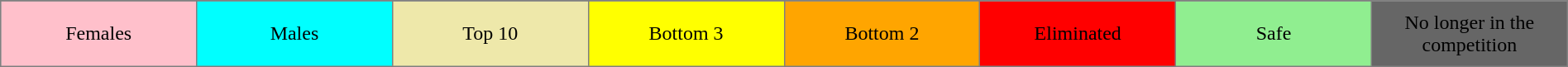<table border="2" cellpadding="8" style="background:silver; border:1px solid gray; border-collapse:collapse; margin:1em auto; text-align:center; ">
<tr>
</tr>
<tr>
<td style="background:pink;" width="10%">Females</td>
<td style="background:cyan;" width="10%">Males</td>
<td style="background:palegoldenrod;" width="10%">Top 10</td>
<td style="background:yellow;" width="10%">Bottom 3</td>
<td style="background:orange;" width="10%">Bottom 2</td>
<td style="background:red;" width="10%"><span>Eliminated</span></td>
<td style="background:lightgreen;" width="10%">Safe</td>
<td style="background:#666666;" width="10%"><span>No longer in the competition</span></td>
</tr>
</table>
